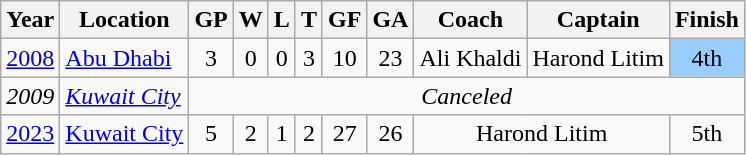<table class="wikitable sortable" style="text-align:center;">
<tr>
<th>Year</th>
<th>Location</th>
<th>GP</th>
<th>W</th>
<th>L</th>
<th>T</th>
<th>GF</th>
<th>GA</th>
<th>Coach</th>
<th>Captain</th>
<th>Finish</th>
</tr>
<tr>
<td><a href='#'>2008</a></td>
<td align=left> <a href='#'>Abu Dhabi</a></td>
<td>3</td>
<td>0</td>
<td>0</td>
<td>3</td>
<td>10</td>
<td>23</td>
<td>Ali Khaldi</td>
<td>Harond Litim</td>
<td bgcolor=#9acdff>4th</td>
</tr>
<tr>
<td><em>2009</em></td>
<td align=left> <em><a href='#'>Kuwait City</a></em></td>
<td colspan=9><em>Canceled</em></td>
</tr>
<tr>
<td><a href='#'>2023</a></td>
<td align=left> <a href='#'>Kuwait City</a></td>
<td>5</td>
<td>2</td>
<td>1</td>
<td>2</td>
<td>27</td>
<td>26</td>
<td colspan=2>Harond Litim</td>
<td>5th</td>
</tr>
</table>
